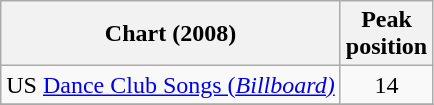<table class="wikitable">
<tr>
<th>Chart (2008)</th>
<th>Peak<br>position</th>
</tr>
<tr>
<td>US <a href='#'>Dance Club Songs (<em>Billboard)</em></a></td>
<td align="center">14</td>
</tr>
<tr>
</tr>
</table>
